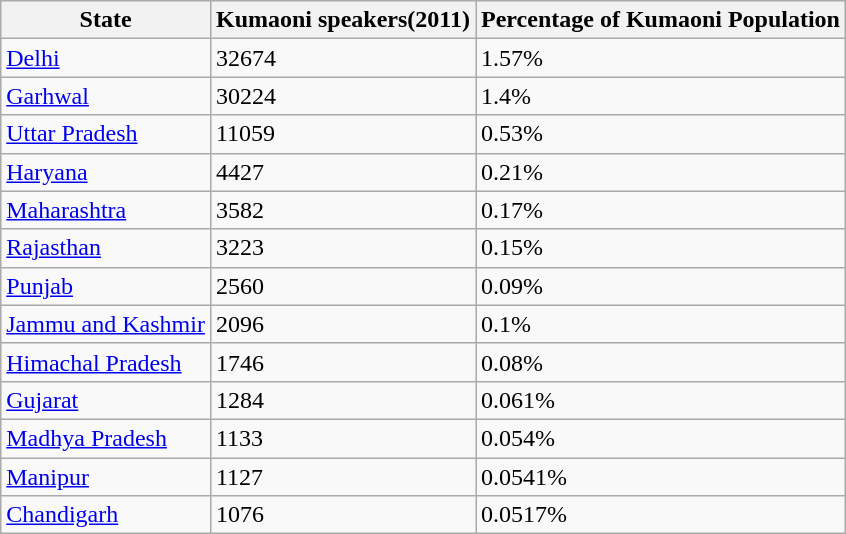<table class="wikitable sortable">
<tr>
<th>State</th>
<th>Kumaoni speakers(2011)</th>
<th>Percentage of Kumaoni Population</th>
</tr>
<tr>
<td><a href='#'>Delhi</a></td>
<td>32674</td>
<td>1.57%</td>
</tr>
<tr>
<td><a href='#'>Garhwal</a></td>
<td>30224</td>
<td>1.4%</td>
</tr>
<tr>
<td><a href='#'>Uttar Pradesh</a></td>
<td>11059</td>
<td>0.53%</td>
</tr>
<tr>
<td><a href='#'>Haryana</a></td>
<td>4427</td>
<td>0.21%</td>
</tr>
<tr>
<td><a href='#'>Maharashtra</a></td>
<td>3582</td>
<td>0.17%</td>
</tr>
<tr>
<td><a href='#'>Rajasthan</a></td>
<td>3223</td>
<td>0.15%</td>
</tr>
<tr>
<td><a href='#'>Punjab</a></td>
<td>2560</td>
<td>0.09%</td>
</tr>
<tr>
<td><a href='#'>Jammu and Kashmir</a></td>
<td>2096</td>
<td>0.1%</td>
</tr>
<tr>
<td><a href='#'>Himachal Pradesh</a></td>
<td>1746</td>
<td>0.08%</td>
</tr>
<tr>
<td><a href='#'>Gujarat</a></td>
<td>1284</td>
<td>0.061%</td>
</tr>
<tr>
<td><a href='#'>Madhya Pradesh</a></td>
<td>1133</td>
<td>0.054%</td>
</tr>
<tr>
<td><a href='#'>Manipur</a></td>
<td>1127</td>
<td>0.0541%</td>
</tr>
<tr>
<td><a href='#'>Chandigarh</a></td>
<td>1076</td>
<td>0.0517%</td>
</tr>
</table>
